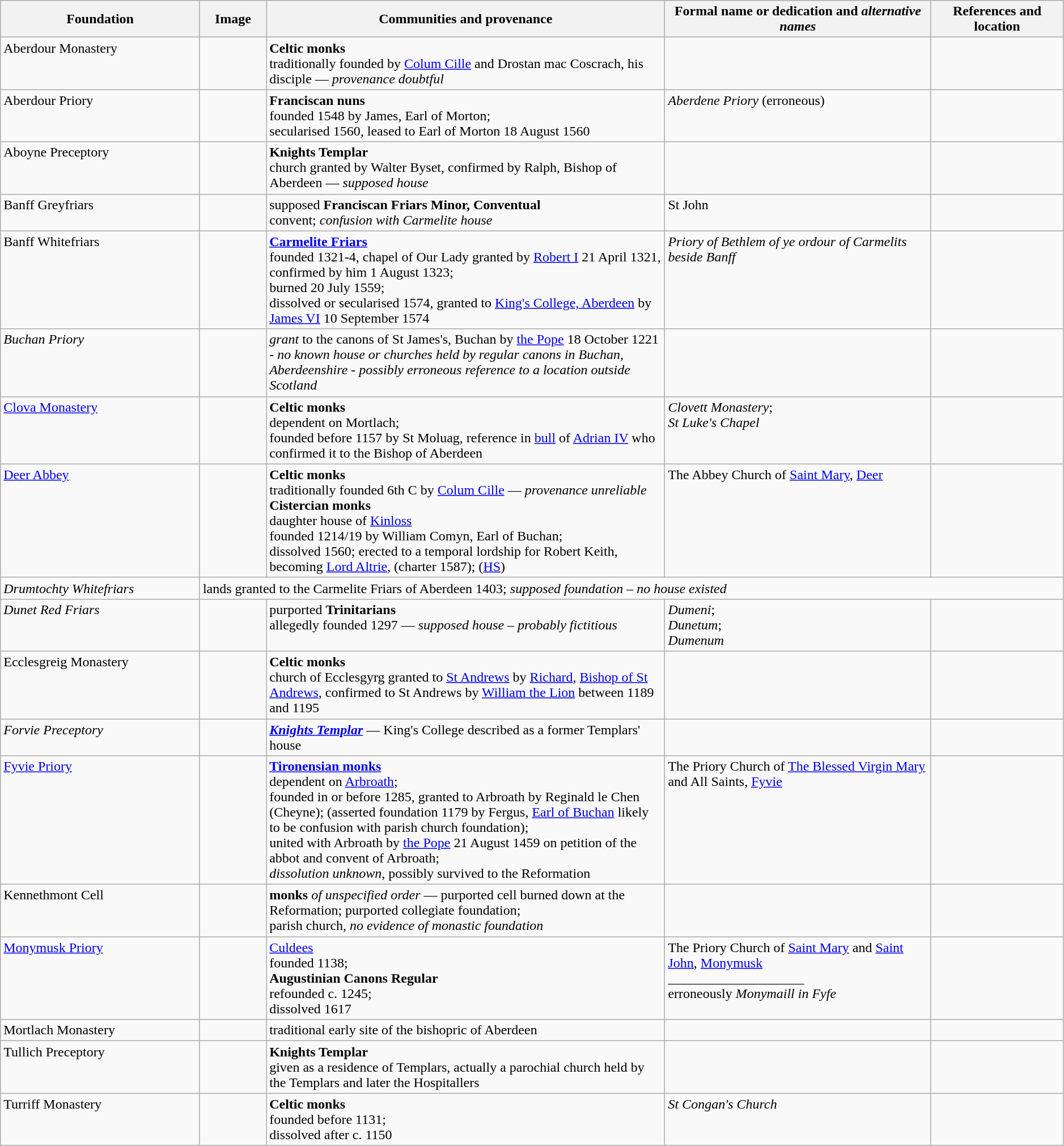<table width=99% class="wikitable">
<tr>
<th width = 15%>Foundation</th>
<th width = 5%>Image</th>
<th width = 30%>Communities and provenance</th>
<th width = 20%>Formal name or dedication and <em>alternative names</em></th>
<th width = 10%>References and location</th>
</tr>
<tr valign=top>
<td>Aberdour Monastery</td>
<td></td>
<td><strong>Celtic monks</strong><br>traditionally founded by <a href='#'>Colum Cille</a> and Drostan mac Coscrach, his disciple — <em>provenance doubtful</em></td>
<td></td>
<td></td>
</tr>
<tr valign=top>
<td>Aberdour Priory</td>
<td></td>
<td><strong>Franciscan nuns</strong><br>founded 1548 by James, Earl of Morton;<br>secularised 1560, leased to Earl of Morton 18 August 1560</td>
<td><em>Aberdene Priory</em> (erroneous)</td>
<td></td>
</tr>
<tr valign=top>
<td>Aboyne Preceptory</td>
<td></td>
<td><strong>Knights Templar</strong><br>church granted by Walter Byset, confirmed by Ralph, Bishop of Aberdeen — <em>supposed house</em></td>
<td></td>
<td></td>
</tr>
<tr valign=top>
<td>Banff Greyfriars</td>
<td></td>
<td>supposed <strong>Franciscan Friars Minor, Conventual</strong><br>convent; <em>confusion with Carmelite house</em></td>
<td>St John</td>
<td></td>
</tr>
<tr valign=top>
<td>Banff Whitefriars</td>
<td></td>
<td><strong><a href='#'>Carmelite Friars</a></strong><br>founded 1321-4, chapel of Our Lady granted by <a href='#'>Robert I</a> 21 April 1321, confirmed by him 1 August 1323;<br>burned 20 July 1559;<br>dissolved or secularised 1574, granted to <a href='#'>King's College, Aberdeen</a> by <a href='#'>James VI</a> 10 September 1574</td>
<td><em>Priory of Bethlem of ye ordour of Carmelits beside Banff</em></td>
<td><br></td>
</tr>
<tr valign=top>
<td><em>Buchan Priory</em></td>
<td></td>
<td><em>grant</em> to the canons of St James's, Buchan by <a href='#'>the Pope</a> 18 October 1221 - <em>no known house or churches held by regular canons in Buchan, Aberdeenshire - possibly erroneous reference to a location outside Scotland</em></td>
<td></td>
<td></td>
</tr>
<tr valign=top>
<td><a href='#'>Clova Monastery</a></td>
<td></td>
<td><strong>Celtic monks</strong><br>dependent on Mortlach;<br>founded before 1157 by St Moluag, reference in <a href='#'>bull</a> of <a href='#'>Adrian IV</a> who confirmed it to the Bishop of Aberdeen</td>
<td><em>Clovett Monastery</em>;<br><em>St Luke's Chapel</em></td>
<td><br></td>
</tr>
<tr valign=top>
<td><a href='#'>Deer Abbey</a></td>
<td></td>
<td><strong>Celtic monks</strong><br>traditionally founded 6th C by <a href='#'>Colum Cille</a> — <em> provenance unreliable</em><br><strong>Cistercian monks</strong><br>daughter house of <a href='#'>Kinloss</a><br>founded 1214/19 by William Comyn, Earl of Buchan;<br>dissolved 1560; erected to a temporal lordship for Robert Keith, becoming <a href='#'>Lord Altrie</a>, (charter 1587); (<a href='#'>HS</a>)</td>
<td>The Abbey Church of <a href='#'>Saint Mary</a>, <a href='#'>Deer</a></td>
<td><br></td>
</tr>
<tr valign=top>
<td><em>Drumtochty Whitefriars</em></td>
<td colspan=4>lands granted to the Carmelite Friars of Aberdeen 1403; <em>supposed foundation – no house existed</em></td>
</tr>
<tr valign=top>
<td><em>Dunet Red Friars</em></td>
<td></td>
<td>purported <strong>Trinitarians</strong><br>allegedly founded 1297 — <em>supposed house – probably fictitious</em></td>
<td><em>Dumeni</em>;<br><em>Dunetum</em>;<br><em>Dumenum</em></td>
<td></td>
</tr>
<tr valign=top>
<td>Ecclesgreig Monastery</td>
<td></td>
<td><strong>Celtic monks</strong><br>church of Ecclesgyrg granted to <a href='#'>St Andrews</a> by <a href='#'>Richard</a>, <a href='#'>Bishop of St Andrews</a>, confirmed to St Andrews by <a href='#'>William the Lion</a> between 1189 and 1195</td>
<td></td>
<td></td>
</tr>
<tr valign=top>
<td><em>Forvie Preceptory</em></td>
<td></td>
<td><strong><em><a href='#'>Knights Templar</a></em></strong> — King's College described as a former Templars' house</td>
<td></td>
<td></td>
</tr>
<tr valign=top>
<td><a href='#'>Fyvie Priory</a></td>
<td></td>
<td><strong><a href='#'>Tironensian monks</a></strong><br>dependent on <a href='#'>Arbroath</a>;<br>founded in or before 1285, granted to Arbroath by Reginald le Chen (Cheyne); (asserted foundation 1179 by Fergus, <a href='#'>Earl of Buchan</a> likely to be confusion with parish church foundation);<br>united with Arbroath by <a href='#'>the Pope</a> 21 August 1459 on petition of the abbot and convent of Arbroath;<br><em>dissolution unknown</em>, possibly survived to the Reformation</td>
<td>The Priory Church of <a href='#'>The Blessed Virgin Mary</a> and All Saints, <a href='#'>Fyvie</a></td>
<td><br></td>
</tr>
<tr valign=top>
<td>Kennethmont Cell</td>
<td></td>
<td><strong>monks</strong> <em>of unspecified order</em> — purported cell burned down at the Reformation; purported collegiate foundation;<br>parish church, <em>no evidence of monastic foundation</em></td>
<td></td>
<td></td>
</tr>
<tr valign=top>
<td><a href='#'>Monymusk Priory</a></td>
<td></td>
<td><a href='#'>Culdees</a><br>founded 1138;<br><strong>Augustinian Canons Regular</strong><br>refounded c. 1245;<br>dissolved 1617</td>
<td>The Priory Church of <a href='#'>Saint Mary</a> and <a href='#'>Saint John</a>, <a href='#'>Monymusk</a><br>____________________<br>erroneously <em>Monymaill in Fyfe</em></td>
<td><br></td>
</tr>
<tr valign=top>
<td>Mortlach Monastery</td>
<td></td>
<td>traditional early site of the bishopric of Aberdeen</td>
<td></td>
<td></td>
</tr>
<tr valign=top>
<td>Tullich Preceptory</td>
<td></td>
<td><strong>Knights Templar</strong><br>given as a residence of Templars, actually a parochial church held by the Templars and later the Hospitallers</td>
<td></td>
<td></td>
</tr>
<tr valign=top>
<td>Turriff Monastery</td>
<td></td>
<td><strong>Celtic monks</strong><br>founded before 1131;<br>dissolved after c. 1150</td>
<td><em>St Congan's Church</em></td>
<td><br></td>
</tr>
</table>
